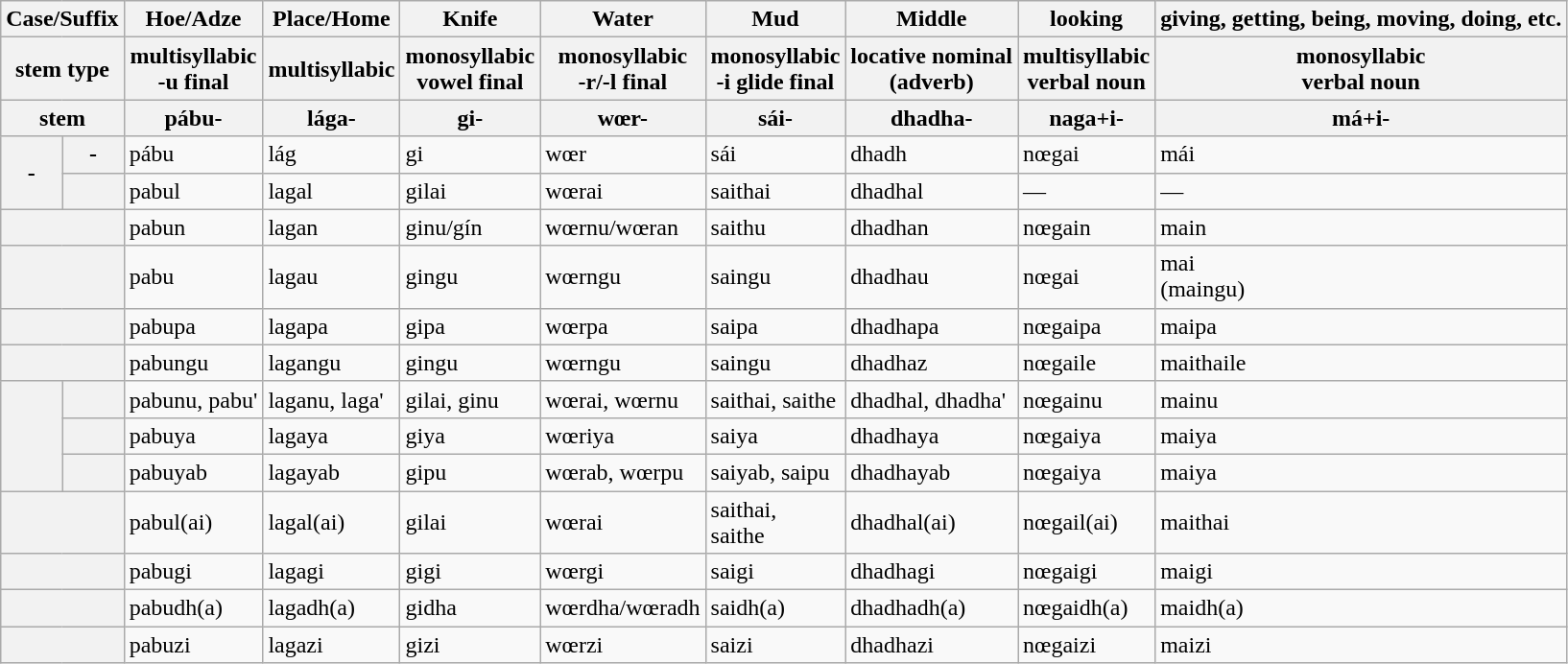<table class="wikitable">
<tr>
<th colspan="2">Case/Suffix</th>
<th>Hoe/Adze</th>
<th>Place/Home</th>
<th>Knife</th>
<th>Water</th>
<th>Mud</th>
<th>Middle</th>
<th>looking</th>
<th>giving, getting, being, moving, doing, etc.</th>
</tr>
<tr>
<th colspan="2">stem type</th>
<th>multisyllabic<br>-u final</th>
<th>multisyllabic</th>
<th>monosyllabic <br> vowel final</th>
<th>monosyllabic <br> -r/-l final</th>
<th>monosyllabic <br> -i glide final</th>
<th>locative nominal<br>(adverb)</th>
<th>multisyllabic <br> verbal noun</th>
<th>monosyllabic <br> verbal noun</th>
</tr>
<tr>
<th colspan="2">stem</th>
<th>pábu-</th>
<th>lága-</th>
<th>gi-</th>
<th>wœr-</th>
<th>sái-</th>
<th>dhadha-</th>
<th>naga+i-</th>
<th>má+i-</th>
</tr>
<tr>
<th rowspan="2">-</th>
<th>-</th>
<td>pábu</td>
<td>lág</td>
<td>gi</td>
<td>wœr</td>
<td>sái</td>
<td>dhadh</td>
<td>nœgai</td>
<td>mái</td>
</tr>
<tr>
<th></th>
<td>pabul</td>
<td>lagal</td>
<td>gilai</td>
<td>wœrai</td>
<td>saithai</td>
<td>dhadhal</td>
<td>—</td>
<td>—</td>
</tr>
<tr>
<th colspan="2"></th>
<td>pabun</td>
<td>lagan</td>
<td>ginu/gín</td>
<td>wœrnu/wœran</td>
<td>saithu</td>
<td>dhadhan</td>
<td>nœgain</td>
<td>main</td>
</tr>
<tr>
<th colspan="2"></th>
<td>pabu</td>
<td>lagau</td>
<td>gingu</td>
<td>wœrngu</td>
<td>saingu</td>
<td>dhadhau</td>
<td>nœgai</td>
<td>mai <br> (maingu)</td>
</tr>
<tr>
<th colspan="2"></th>
<td>pabupa</td>
<td>lagapa</td>
<td>gipa</td>
<td>wœrpa</td>
<td>saipa</td>
<td>dhadhapa</td>
<td>nœgaipa</td>
<td>maipa</td>
</tr>
<tr>
<th colspan="2"></th>
<td>pabungu</td>
<td>lagangu</td>
<td>gingu</td>
<td>wœrngu</td>
<td>saingu</td>
<td>dhadhaz</td>
<td>nœgaile</td>
<td>maithaile</td>
</tr>
<tr>
<th rowspan="3"></th>
<th></th>
<td>pabunu, pabu'</td>
<td>laganu, laga'</td>
<td>gilai, ginu</td>
<td>wœrai, wœrnu</td>
<td>saithai, saithe</td>
<td>dhadhal, dhadha'</td>
<td>nœgainu</td>
<td>mainu</td>
</tr>
<tr>
<th></th>
<td>pabuya</td>
<td>lagaya</td>
<td>giya</td>
<td>wœriya</td>
<td>saiya</td>
<td>dhadhaya</td>
<td>nœgaiya</td>
<td>maiya</td>
</tr>
<tr>
<th></th>
<td>pabuyab</td>
<td>lagayab</td>
<td>gipu</td>
<td>wœrab, wœrpu</td>
<td>saiyab, saipu</td>
<td>dhadhayab</td>
<td>nœgaiya</td>
<td>maiya</td>
</tr>
<tr>
<th colspan="2"></th>
<td>pabul(ai)</td>
<td>lagal(ai)</td>
<td>gilai</td>
<td>wœrai</td>
<td>saithai, <br> saithe</td>
<td>dhadhal(ai)</td>
<td>nœgail(ai)</td>
<td>maithai</td>
</tr>
<tr>
<th colspan="2"></th>
<td>pabugi</td>
<td>lagagi</td>
<td>gigi</td>
<td>wœrgi</td>
<td>saigi</td>
<td>dhadhagi</td>
<td>nœgaigi</td>
<td>maigi</td>
</tr>
<tr>
<th colspan="2"></th>
<td>pabudh(a)</td>
<td>lagadh(a)</td>
<td>gidha</td>
<td>wœrdha/wœradh</td>
<td>saidh(a)</td>
<td>dhadhadh(a) <br></td>
<td>nœgaidh(a)</td>
<td>maidh(a)</td>
</tr>
<tr>
<th colspan="2"></th>
<td>pabuzi</td>
<td>lagazi</td>
<td>gizi</td>
<td>wœrzi</td>
<td>saizi</td>
<td>dhadhazi</td>
<td>nœgaizi</td>
<td>maizi</td>
</tr>
</table>
